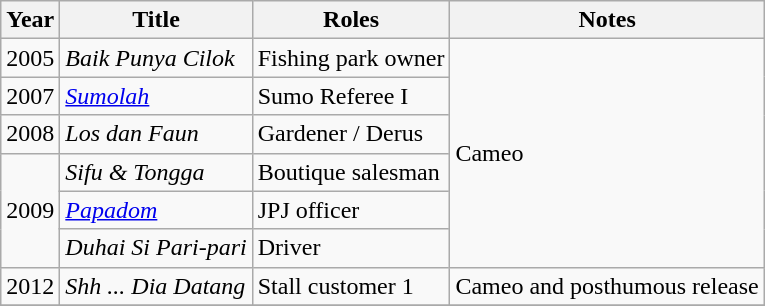<table class=wikitable>
<tr>
<th>Year</th>
<th>Title</th>
<th>Roles</th>
<th>Notes</th>
</tr>
<tr>
<td>2005</td>
<td><em>Baik Punya Cilok</em></td>
<td>Fishing park owner</td>
<td rowspan="6">Cameo</td>
</tr>
<tr>
<td>2007</td>
<td><em><a href='#'>Sumolah</a></em></td>
<td>Sumo Referee I</td>
</tr>
<tr>
<td>2008</td>
<td><em>Los dan Faun</em></td>
<td>Gardener / Derus</td>
</tr>
<tr>
<td rowspan="3">2009</td>
<td><em>Sifu & Tongga</em></td>
<td>Boutique salesman</td>
</tr>
<tr>
<td><em><a href='#'>Papadom</a></em></td>
<td>JPJ officer</td>
</tr>
<tr>
<td><em>Duhai Si Pari-pari</em></td>
<td>Driver</td>
</tr>
<tr>
<td>2012</td>
<td><em>Shh ... Dia Datang</em></td>
<td>Stall customer 1</td>
<td>Cameo and posthumous release</td>
</tr>
<tr>
</tr>
</table>
